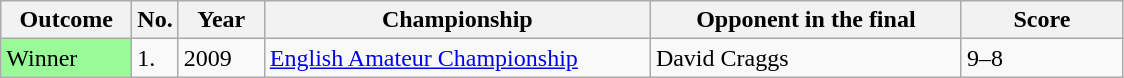<table class="sortable wikitable">
<tr>
<th width="80">Outcome</th>
<th width="20">No.</th>
<th width="50">Year</th>
<th width="250">Championship</th>
<th width="200">Opponent in the final</th>
<th width="100">Score</th>
</tr>
<tr>
<td style="background:#98fb98;">Winner</td>
<td>1.</td>
<td>2009</td>
<td><a href='#'>English Amateur Championship</a></td>
<td> David Craggs</td>
<td>9–8</td>
</tr>
</table>
